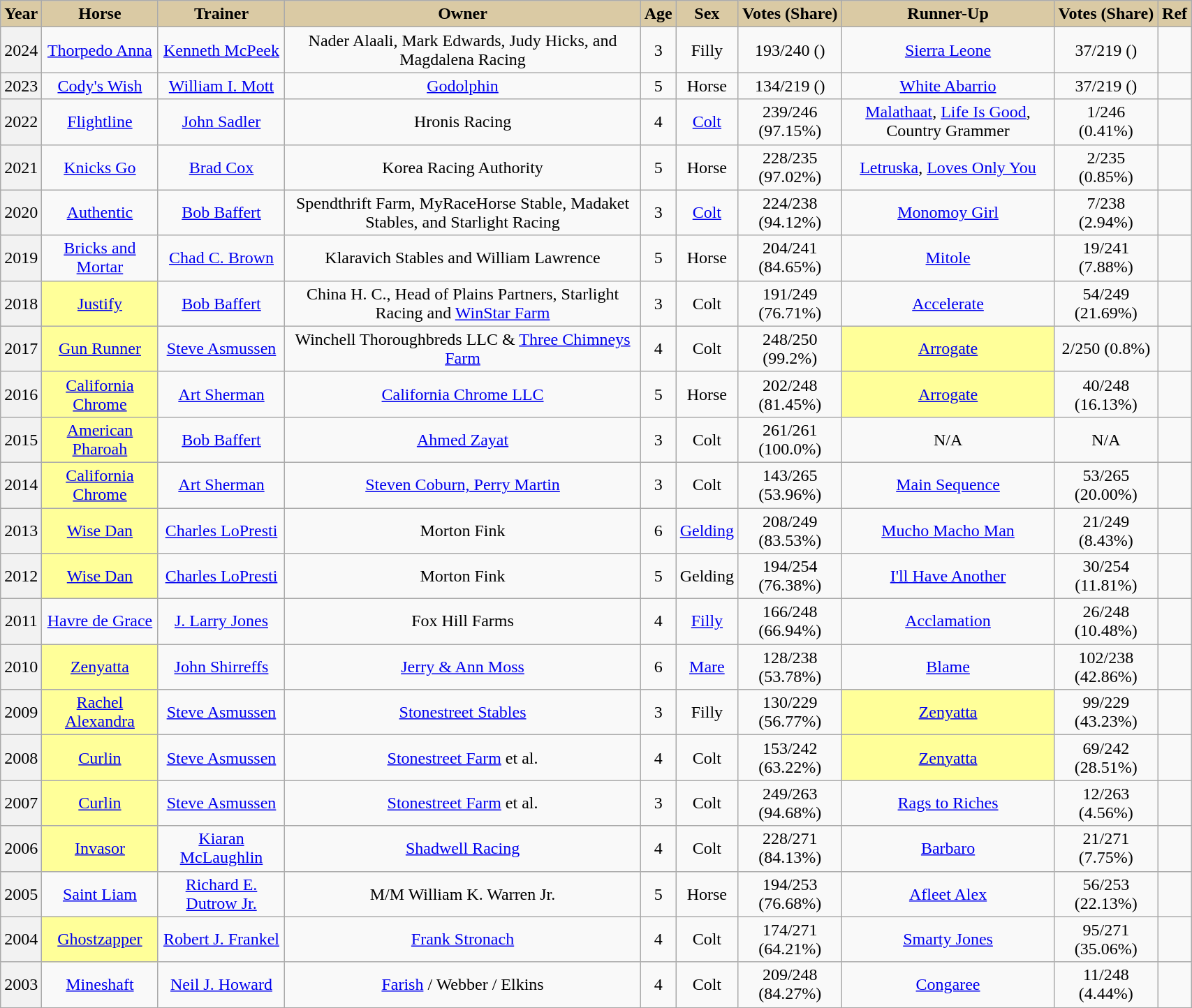<table class = "wikitable sortable" style="text-align:center; width:90%">
<tr>
<th scope="col" style="background:#dacaa4;">Year</th>
<th scope="col" style="background:#dacaa4">Horse</th>
<th scope="col" style="background:#dacaa4;">Trainer</th>
<th scope="col" style="background:#dacaa4;">Owner</th>
<th scope="col" style="background:#dacaa4;">Age</th>
<th scope="col" style="background:#dacaa4;">Sex</th>
<th scope="col" style="background:#dacaa4;">Votes (Share)</th>
<th scope="col" style="background:#dacaa4;">Runner-Up</th>
<th scope="col" style="background:#dacaa4;">Votes (Share)</th>
<th scope="col" class="unsortable" style="background:#dacaa4;">Ref</th>
</tr>
<tr>
<th scope="row" style="font-weight:normal;">2024</th>
<td><a href='#'>Thorpedo Anna</a></td>
<td><a href='#'>Kenneth McPeek</a></td>
<td>Nader Alaali, Mark Edwards, Judy Hicks, and Magdalena Racing</td>
<td>3</td>
<td>Filly</td>
<td> 193/240 ()</td>
<td><a href='#'> Sierra Leone</a></td>
<td> 37/219 ()</td>
<td></td>
</tr>
<tr>
<th scope="row" style="font-weight:normal;">2023</th>
<td><a href='#'>Cody's Wish</a></td>
<td><a href='#'>William I. Mott</a></td>
<td><a href='#'>Godolphin</a></td>
<td>5</td>
<td>Horse</td>
<td> 134/219 ()</td>
<td><a href='#'>White Abarrio</a></td>
<td> 37/219 ()</td>
<td></td>
</tr>
<tr>
<th scope="row" style="font-weight:normal;">2022</th>
<td><a href='#'>Flightline</a></td>
<td><a href='#'>John Sadler</a></td>
<td>Hronis Racing</td>
<td>4</td>
<td><a href='#'>Colt</a></td>
<td> 239/246 (97.15%)</td>
<td><a href='#'>Malathaat</a>, <a href='#'>Life Is Good</a>, Country Grammer</td>
<td> 1/246 (0.41%)</td>
<td></td>
</tr>
<tr>
<th scope="row" style="font-weight:normal;">2021</th>
<td><a href='#'>Knicks Go</a></td>
<td><a href='#'>Brad Cox</a></td>
<td>Korea Racing Authority</td>
<td>5</td>
<td>Horse</td>
<td> 228/235 (97.02%)</td>
<td><a href='#'>Letruska</a>, <a href='#'>Loves Only You</a></td>
<td> 2/235 (0.85%)</td>
<td></td>
</tr>
<tr>
<th scope="row" style="font-weight:normal;">2020</th>
<td><a href='#'>Authentic</a></td>
<td><a href='#'>Bob Baffert</a></td>
<td>Spendthrift Farm, MyRaceHorse Stable, Madaket Stables, and Starlight Racing</td>
<td>3</td>
<td><a href='#'>Colt</a></td>
<td> 224/238 (94.12%)</td>
<td><a href='#'>Monomoy Girl</a></td>
<td> 7/238 (2.94%)</td>
<td></td>
</tr>
<tr>
<th scope="row" style="font-weight:normal;">2019</th>
<td><a href='#'>Bricks and Mortar</a></td>
<td><a href='#'>Chad C. Brown</a></td>
<td>Klaravich Stables and William Lawrence</td>
<td>5</td>
<td>Horse</td>
<td> 204/241 (84.65%)</td>
<td><a href='#'>Mitole</a></td>
<td> 19/241 (7.88%)</td>
<td></td>
</tr>
<tr>
<th scope="row" style="font-weight:normal;">2018</th>
<td bgcolor=#ff9><a href='#'>Justify</a></td>
<td><a href='#'>Bob Baffert</a></td>
<td>China H. C., Head of Plains Partners, Starlight Racing and <a href='#'>WinStar Farm</a></td>
<td>3</td>
<td>Colt</td>
<td> 191/249 (76.71%)</td>
<td><a href='#'>Accelerate</a></td>
<td> 54/249 (21.69%)</td>
<td></td>
</tr>
<tr>
<th scope="row" style="font-weight:normal;">2017</th>
<td bgcolor=#ff9><a href='#'>Gun Runner</a></td>
<td><a href='#'>Steve Asmussen</a></td>
<td>Winchell Thoroughbreds LLC & <a href='#'>Three Chimneys Farm</a></td>
<td>4</td>
<td>Colt</td>
<td> 248/250 (99.2%)</td>
<td bgcolor=#ff9><a href='#'>Arrogate</a></td>
<td> 2/250 (0.8%)</td>
<td></td>
</tr>
<tr>
<th scope="row" style="font-weight:normal;">2016</th>
<td bgcolor=#ff9><a href='#'>California Chrome</a></td>
<td><a href='#'>Art Sherman</a></td>
<td><a href='#'>California Chrome LLC</a></td>
<td>5</td>
<td>Horse</td>
<td> 202/248 (81.45%)</td>
<td bgcolor=#ff9><a href='#'>Arrogate</a></td>
<td> 40/248 (16.13%)</td>
<td></td>
</tr>
<tr>
<th scope="row" style="font-weight:normal;">2015</th>
<td bgcolor=#ff9><a href='#'>American Pharoah</a></td>
<td><a href='#'>Bob Baffert</a></td>
<td><a href='#'>Ahmed Zayat</a></td>
<td>3</td>
<td>Colt</td>
<td>261/261 (100.0%)</td>
<td>N/A</td>
<td>N/A</td>
<td></td>
</tr>
<tr>
<th scope="row" style="font-weight:normal;">2014</th>
<td bgcolor=#ff9><a href='#'>California Chrome</a></td>
<td><a href='#'>Art Sherman</a></td>
<td><a href='#'>Steven Coburn, Perry Martin</a></td>
<td>3</td>
<td>Colt</td>
<td> 143/265 (53.96%)</td>
<td><a href='#'>Main Sequence</a></td>
<td> 53/265 (20.00%)</td>
<td></td>
</tr>
<tr>
<th scope="row" style="font-weight:normal;">2013</th>
<td bgcolor=#ff9><a href='#'>Wise Dan</a></td>
<td><a href='#'>Charles LoPresti</a></td>
<td>Morton Fink</td>
<td>6</td>
<td><a href='#'>Gelding</a></td>
<td> 208/249 (83.53%)</td>
<td><a href='#'>Mucho Macho Man</a></td>
<td> 21/249 (8.43%)</td>
<td></td>
</tr>
<tr>
<th scope="row" style="font-weight:normal;">2012</th>
<td bgcolor=#ff9><a href='#'>Wise Dan</a></td>
<td><a href='#'>Charles LoPresti</a></td>
<td>Morton Fink</td>
<td>5</td>
<td>Gelding</td>
<td> 194/254 (76.38%)</td>
<td><a href='#'>I'll Have Another</a></td>
<td> 30/254 (11.81%)</td>
<td></td>
</tr>
<tr>
<th scope="row" style="font-weight:normal;">2011</th>
<td><a href='#'>Havre de Grace</a></td>
<td><a href='#'>J. Larry Jones</a></td>
<td>Fox Hill Farms</td>
<td>4</td>
<td><a href='#'>Filly</a></td>
<td>166/248 (66.94%)</td>
<td><a href='#'>Acclamation</a></td>
<td>26/248 (10.48%)</td>
<td></td>
</tr>
<tr>
<th scope="row" style="font-weight:normal;">2010</th>
<td style="background-color:#FFFF99"><a href='#'>Zenyatta</a></td>
<td><a href='#'>John Shirreffs</a></td>
<td><a href='#'>Jerry & Ann Moss</a></td>
<td>6</td>
<td><a href='#'>Mare</a></td>
<td>128/238 (53.78%)</td>
<td><a href='#'>Blame</a></td>
<td>102/238 (42.86%)</td>
<td></td>
</tr>
<tr>
<th scope="row" style="font-weight:normal;">2009</th>
<td style="background-color:#FFFF99"><a href='#'>Rachel Alexandra</a></td>
<td><a href='#'>Steve Asmussen</a></td>
<td><a href='#'>Stonestreet Stables</a></td>
<td>3</td>
<td>Filly</td>
<td>130/229 (56.77%)</td>
<td style="background-color:#FFFF99"><a href='#'>Zenyatta</a></td>
<td>99/229 (43.23%)</td>
<td></td>
</tr>
<tr>
<th scope="row" style="font-weight:normal;">2008</th>
<td style="background-color:#FFFF99"><a href='#'>Curlin</a></td>
<td><a href='#'>Steve Asmussen</a></td>
<td><a href='#'>Stonestreet Farm</a> et al.</td>
<td>4</td>
<td>Colt</td>
<td>153/242 (63.22%)</td>
<td style="background-color:#FFFF99"><a href='#'>Zenyatta</a></td>
<td>69/242 (28.51%)</td>
<td></td>
</tr>
<tr>
<th scope="row" style="font-weight:normal;">2007</th>
<td style="background-color:#FFFF99"><a href='#'>Curlin</a></td>
<td><a href='#'>Steve Asmussen</a></td>
<td><a href='#'>Stonestreet Farm</a> et al.</td>
<td>3</td>
<td>Colt</td>
<td>249/263 (94.68%)</td>
<td><a href='#'>Rags to Riches</a></td>
<td>12/263 (4.56%)</td>
<td></td>
</tr>
<tr>
<th scope="row" style="font-weight:normal;">2006</th>
<td style="background-color:#FFFF99"><a href='#'>Invasor</a></td>
<td><a href='#'>Kiaran McLaughlin</a></td>
<td><a href='#'>Shadwell Racing</a></td>
<td>4</td>
<td>Colt</td>
<td>228/271 (84.13%)</td>
<td><a href='#'>Barbaro</a></td>
<td>21/271 (7.75%)</td>
<td></td>
</tr>
<tr>
<th scope="row" style="font-weight:normal;">2005</th>
<td><a href='#'>Saint Liam</a></td>
<td><a href='#'>Richard E. Dutrow Jr.</a></td>
<td>M/M William K. Warren Jr.</td>
<td>5</td>
<td>Horse</td>
<td>194/253 (76.68%)</td>
<td><a href='#'>Afleet Alex</a></td>
<td>56/253 (22.13%)</td>
<td></td>
</tr>
<tr>
<th scope="row" style="font-weight:normal;">2004</th>
<td style="background-color:#FFFF99"><a href='#'>Ghostzapper</a></td>
<td><a href='#'>Robert J. Frankel</a></td>
<td><a href='#'>Frank Stronach</a></td>
<td>4</td>
<td>Colt</td>
<td>174/271 (64.21%)</td>
<td><a href='#'>Smarty Jones</a></td>
<td>95/271 (35.06%)</td>
<td></td>
</tr>
<tr>
<th scope="row" style="font-weight:normal;">2003</th>
<td><a href='#'>Mineshaft</a></td>
<td><a href='#'>Neil J. Howard</a></td>
<td><a href='#'>Farish</a> / Webber / Elkins</td>
<td>4</td>
<td>Colt</td>
<td>209/248 (84.27%)</td>
<td><a href='#'>Congaree</a></td>
<td>11/248 (4.44%)</td>
<td></td>
</tr>
</table>
